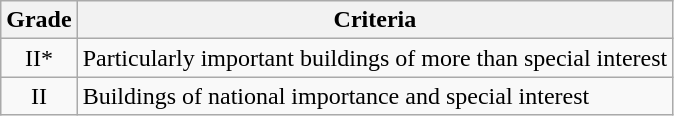<table class="wikitable">
<tr>
<th>Grade</th>
<th>Criteria</th>
</tr>
<tr>
<td align="center" >II*</td>
<td>Particularly important buildings of more than special interest</td>
</tr>
<tr>
<td align="center" >II</td>
<td>Buildings of national importance and special interest</td>
</tr>
</table>
